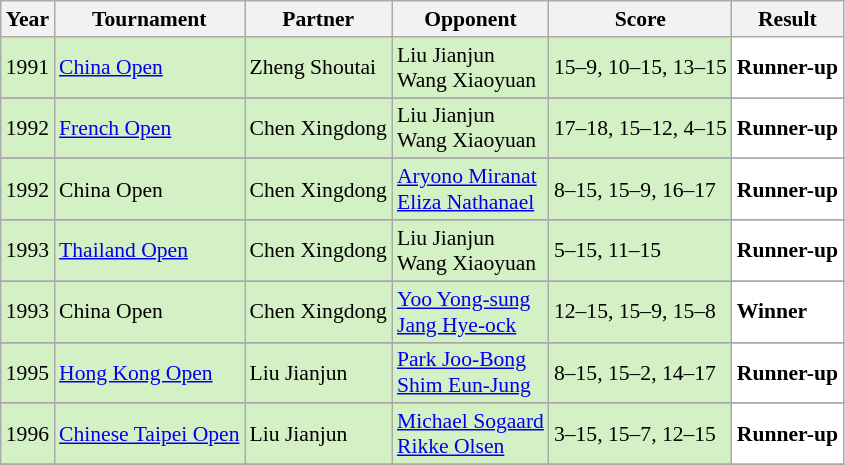<table class="sortable wikitable" style="font-size: 90%;">
<tr>
<th>Year</th>
<th>Tournament</th>
<th>Partner</th>
<th>Opponent</th>
<th>Score</th>
<th>Result</th>
</tr>
<tr style="background:#D4F1C5">
<td align="center">1991</td>
<td align="left"><a href='#'>China Open</a></td>
<td align="left"> Zheng Shoutai</td>
<td align="left"> Liu Jianjun <br>  Wang Xiaoyuan</td>
<td align="left">15–9, 10–15, 13–15</td>
<td style="text-align:left; background:white"> <strong>Runner-up</strong></td>
</tr>
<tr>
</tr>
<tr style="background:#D4F1C5">
<td align="center">1992</td>
<td align="left"><a href='#'>French Open</a></td>
<td align="left"> Chen Xingdong</td>
<td align="left"> Liu Jianjun <br>  Wang Xiaoyuan</td>
<td align="left">17–18, 15–12, 4–15</td>
<td style="text-align:left; background:white"> <strong>Runner-up</strong></td>
</tr>
<tr>
</tr>
<tr style="background:#D4F1C5">
<td align="center">1992</td>
<td align="left">China Open</td>
<td align="left"> Chen Xingdong</td>
<td align="left"> <a href='#'>Aryono Miranat</a> <br>  <a href='#'>Eliza Nathanael</a></td>
<td align="left">8–15, 15–9, 16–17</td>
<td style="text-align:left; background:white"> <strong>Runner-up</strong></td>
</tr>
<tr>
</tr>
<tr style="background:#D4F1C5">
<td align="center">1993</td>
<td align="left"><a href='#'>Thailand Open</a></td>
<td align="left"> Chen Xingdong</td>
<td align="left"> Liu Jianjun <br>  Wang Xiaoyuan</td>
<td align="left">5–15, 11–15</td>
<td style="text-align:left; background:white"> <strong>Runner-up</strong></td>
</tr>
<tr>
</tr>
<tr style="background:#D4F1C5">
<td align="center">1993</td>
<td align="left">China Open</td>
<td align="left"> Chen Xingdong</td>
<td align="left"> <a href='#'>Yoo Yong-sung</a> <br>  <a href='#'>Jang Hye-ock</a></td>
<td align="left">12–15, 15–9, 15–8</td>
<td style="text-align:left; background:white"> <strong>Winner</strong></td>
</tr>
<tr>
</tr>
<tr style="background:#D4F1C5">
<td align="center">1995</td>
<td align="left"><a href='#'>Hong Kong Open</a></td>
<td align="left"> Liu Jianjun</td>
<td align="left"> <a href='#'>Park Joo-Bong</a> <br>  <a href='#'>Shim Eun-Jung</a></td>
<td align="left">8–15, 15–2, 14–17</td>
<td style="text-align:left; background: white"> <strong>Runner-up</strong></td>
</tr>
<tr>
</tr>
<tr style="background:#D4F1C5">
<td align="center">1996</td>
<td align="left"><a href='#'>Chinese Taipei Open</a></td>
<td align="left"> Liu Jianjun</td>
<td align="left"> <a href='#'>Michael Sogaard</a> <br>  <a href='#'>Rikke Olsen</a></td>
<td align="left">3–15, 15–7, 12–15</td>
<td style="text-align:left; background:white"> <strong>Runner-up</strong></td>
</tr>
<tr>
</tr>
</table>
